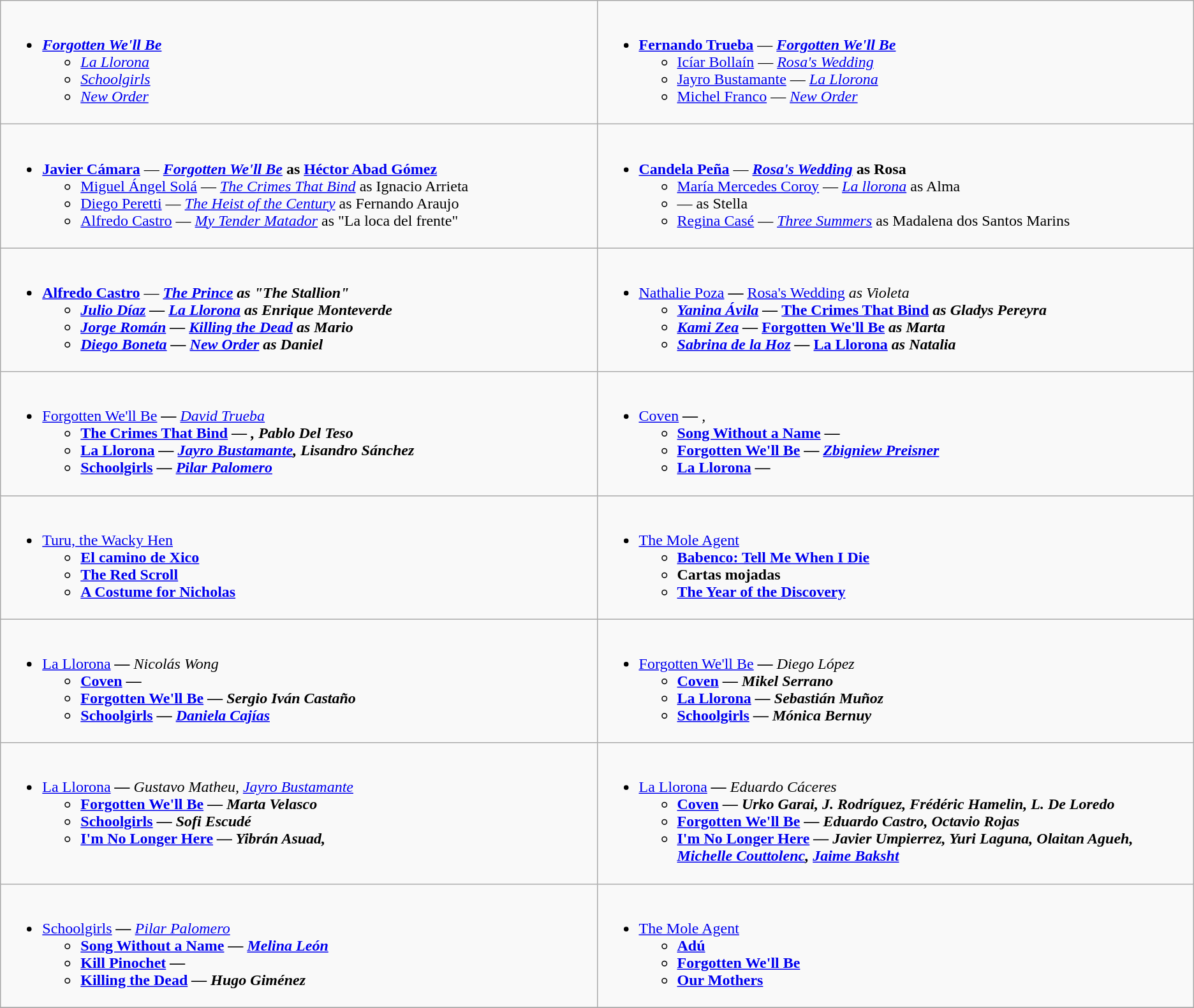<table role="presentation" class=wikitable>
<tr>
<td style="vertical-align:top;" width="50%"><br><ul><li><strong><em><a href='#'>Forgotten We'll Be</a></em></strong><ul><li><em><a href='#'>La Llorona</a></em></li><li><em><a href='#'>Schoolgirls</a></em></li><li><em><a href='#'>New Order</a></em></li></ul></li></ul></td>
<td style="vertical-align:top;" width="50%"><br><ul><li><strong><a href='#'>Fernando Trueba</a></strong> — <strong><em><a href='#'>Forgotten We'll Be</a></em></strong><ul><li><a href='#'>Icíar Bollaín</a> — <em><a href='#'>Rosa's Wedding</a></em></li><li><a href='#'>Jayro Bustamante</a> — <em><a href='#'>La Llorona</a></em></li><li><a href='#'>Michel Franco</a> — <em><a href='#'>New Order</a></em></li></ul></li></ul></td>
</tr>
<tr>
<td style="vertical-align:top;" width="50%"><br><ul><li><strong><a href='#'>Javier Cámara</a></strong> — <strong><em><a href='#'>Forgotten We'll Be</a></em></strong> <strong>as <a href='#'>Héctor Abad Gómez</a></strong><ul><li><a href='#'>Miguel Ángel Solá</a> — <em><a href='#'>The Crimes That Bind</a></em> as Ignacio Arrieta</li><li><a href='#'>Diego Peretti</a> — <em><a href='#'>The Heist of the Century</a></em> as Fernando Araujo</li><li><a href='#'>Alfredo Castro</a> — <em><a href='#'>My Tender Matador</a></em> as "La loca del frente"</li></ul></li></ul></td>
<td style="vertical-align:top;" width="50%"><br><ul><li><strong><a href='#'>Candela Peña</a></strong> — <strong><em><a href='#'>Rosa's Wedding</a></em></strong> <strong>as Rosa</strong><ul><li><a href='#'>María Mercedes Coroy</a> — <em><a href='#'>La llorona</a></em> as Alma</li><li> — <em></em> as Stella</li><li><a href='#'>Regina Casé</a> — <em><a href='#'>Three Summers</a></em> as Madalena dos Santos Marins</li></ul></li></ul></td>
</tr>
<tr>
<td style="vertical-align:top;" width="50%"><br><ul><li><strong><a href='#'>Alfredo Castro</a></strong> — <strong><em><a href='#'>The Prince</a><em> as "The Stallion"<strong><ul><li><a href='#'>Julio Díaz</a> — </em><a href='#'>La Llorona</a><em> as Enrique Monteverde</li><li><a href='#'>Jorge Román</a> — </em><a href='#'>Killing the Dead</a><em> as Mario</li><li><a href='#'>Diego Boneta</a> — </em><a href='#'>New Order</a><em> as Daniel</li></ul></li></ul></td>
<td style="vertical-align:top;" width="50%"><br><ul><li></strong><a href='#'>Nathalie Poza</a><strong> — </em></strong><a href='#'>Rosa's Wedding</a><strong><em> </strong>as Violeta<strong><ul><li><a href='#'>Yanina Ávila</a> — </em><a href='#'>The Crimes That Bind</a><em> as Gladys Pereyra</li><li><a href='#'>Kami Zea</a> — </em><a href='#'>Forgotten We'll Be</a><em> as Marta</li><li><a href='#'>Sabrina de la Hoz</a> — </em><a href='#'>La Llorona</a><em> as Natalia</li></ul></li></ul></td>
</tr>
<tr>
<td style="vertical-align:top;" width="50%"><br><ul><li></em></strong><a href='#'>Forgotten We'll Be</a><strong><em> —  </strong><a href='#'>David Trueba</a><strong><ul><li></em><a href='#'>The Crimes That Bind</a><em> — , Pablo Del Teso</li><li></em><a href='#'>La Llorona</a><em> — <a href='#'>Jayro Bustamante</a>, Lisandro Sánchez</li><li></em><a href='#'>Schoolgirls</a><em> — <a href='#'>Pilar Palomero</a></li></ul></li></ul></td>
<td style="vertical-align:top;" width="50%"><br><ul><li></em></strong><a href='#'>Coven</a><strong><em> — </strong>, <strong><ul><li></em><a href='#'>Song Without a Name</a><em> — </li><li></em><a href='#'>Forgotten We'll Be</a><em> — <a href='#'>Zbigniew Preisner</a></li><li></em><a href='#'>La Llorona</a><em> — </li></ul></li></ul></td>
</tr>
<tr>
<td style="vertical-align:top;" width="50%"><br><ul><li></em></strong><a href='#'>Turu, the Wacky Hen</a><strong><em><ul><li></em><a href='#'>El camino de Xico</a><em></li><li></em><a href='#'>The Red Scroll</a><em></li><li></em><a href='#'>A Costume for Nicholas</a><em></li></ul></li></ul></td>
<td style="vertical-align:top;" width="50%"><br><ul><li></em></strong><a href='#'>The Mole Agent</a><strong><em><ul><li></em><a href='#'>Babenco: Tell Me When I Die</a><em></li><li></em>Cartas mojadas<em></li><li></em><a href='#'>The Year of the Discovery</a><em></li></ul></li></ul></td>
</tr>
<tr>
<td style="vertical-align:top;" width="50%"><br><ul><li></em></strong><a href='#'>La Llorona</a><strong><em> — </strong>Nicolás Wong<strong><ul><li></em><a href='#'>Coven</a><em> — </li><li></em><a href='#'>Forgotten We'll Be</a><em> — Sergio Iván Castaño</li><li></em><a href='#'>Schoolgirls</a><em> — <a href='#'>Daniela Cajías</a></li></ul></li></ul></td>
<td style="vertical-align:top;" width="50%"><br><ul><li></em></strong><a href='#'>Forgotten We'll Be</a><strong><em> — </strong>Diego López<strong><ul><li></em><a href='#'>Coven</a><em> — Mikel Serrano</li><li></em><a href='#'>La Llorona</a><em> — Sebastián Muñoz</li><li></em><a href='#'>Schoolgirls</a><em> — Mónica Bernuy</li></ul></li></ul></td>
</tr>
<tr>
<td style="vertical-align:top;" width="50%"><br><ul><li></em></strong><a href='#'>La Llorona</a><strong><em> — </strong>Gustavo Matheu, <a href='#'>Jayro Bustamante</a><strong><ul><li></em><a href='#'>Forgotten We'll Be</a><em> — Marta Velasco</li><li></em><a href='#'>Schoolgirls</a><em> — Sofi Escudé</li><li></em><a href='#'>I'm No Longer Here</a><em> — Yibrán Asuad, </li></ul></li></ul></td>
<td style="vertical-align:top;" width="50%"><br><ul><li></em></strong><a href='#'>La Llorona</a><strong><em> — </strong>Eduardo Cáceres<strong><ul><li></em><a href='#'>Coven</a><em> — Urko Garai, J. Rodríguez, Frédéric Hamelin, L. De Loredo</li><li></em><a href='#'>Forgotten We'll Be</a><em> — Eduardo Castro, Octavio Rojas</li><li></em><a href='#'>I'm No Longer Here</a><em> — Javier Umpierrez, Yuri Laguna, Olaitan Agueh, <a href='#'>Michelle Couttolenc</a>, <a href='#'>Jaime Baksht</a></li></ul></li></ul></td>
</tr>
<tr>
<td style="vertical-align:top;" width="50%"><br><ul><li></em></strong><a href='#'>Schoolgirls</a><strong><em> — </strong><a href='#'>Pilar Palomero</a><strong><ul><li></em><a href='#'>Song Without a Name</a><em> — <a href='#'>Melina León</a></li><li></em><a href='#'>Kill Pinochet</a><em> — </li><li></em><a href='#'>Killing the Dead</a><em> — Hugo Giménez</li></ul></li></ul></td>
<td style="vertical-align:top;" width="50%"><br><ul><li></em></strong><a href='#'>The Mole Agent</a><strong><em><ul><li></em><a href='#'>Adú</a><em></li><li></em><a href='#'>Forgotten We'll Be</a><em></li><li></em><a href='#'>Our Mothers</a><em></li></ul></li></ul></td>
</tr>
<tr>
</tr>
</table>
